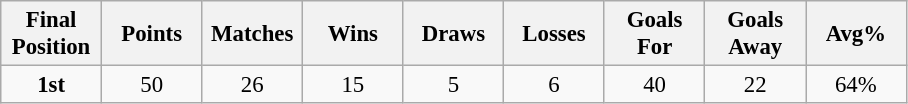<table class="wikitable" style="font-size: 95%; text-align: center;">
<tr>
<th width=60>Final Position</th>
<th width=60>Points</th>
<th width=60>Matches</th>
<th width=60>Wins</th>
<th width=60>Draws</th>
<th width=60>Losses</th>
<th width=60>Goals For</th>
<th width=60>Goals Away</th>
<th width=60>Avg%</th>
</tr>
<tr>
<td><strong>1st</strong></td>
<td>50</td>
<td>26</td>
<td>15</td>
<td>5</td>
<td>6</td>
<td>40</td>
<td>22</td>
<td>64%</td>
</tr>
</table>
